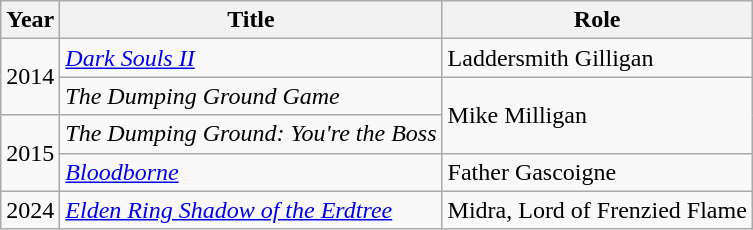<table class="wikitable">
<tr>
<th>Year</th>
<th>Title</th>
<th>Role</th>
</tr>
<tr>
<td rowspan="2">2014</td>
<td><em><a href='#'>Dark Souls II</a></em></td>
<td>Laddersmith Gilligan</td>
</tr>
<tr>
<td><em>The Dumping Ground Game</em></td>
<td rowspan="2">Mike Milligan</td>
</tr>
<tr>
<td rowspan="2">2015</td>
<td><em>The Dumping Ground: You're the Boss</em></td>
</tr>
<tr>
<td><em><a href='#'>Bloodborne</a></em></td>
<td>Father Gascoigne</td>
</tr>
<tr>
<td rowspan="2">2024</td>
<td><em><a href='#'>Elden Ring Shadow of the Erdtree</a></em></td>
<td>Midra, Lord of Frenzied Flame</td>
</tr>
</table>
